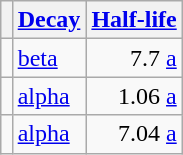<table class="wikitable" style="float:right; margin-left:1em;">
<tr>
<th></th>
<th><a href='#'>Decay</a></th>
<th><a href='#'>Half-life</a></th>
</tr>
<tr>
<td></td>
<td><a href='#'>beta</a></td>
<td style="text-align:right;">7.7 <a href='#'>a</a></td>
</tr>
<tr>
<td></td>
<td><a href='#'>alpha</a></td>
<td style="text-align:right;">1.06 <a href='#'>a</a></td>
</tr>
<tr>
<td></td>
<td><a href='#'>alpha</a></td>
<td style="text-align:right;">7.04 <a href='#'>a</a></td>
</tr>
</table>
